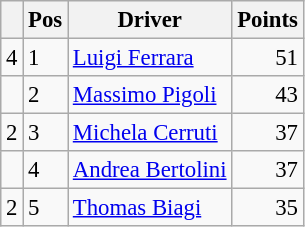<table class="wikitable" style="font-size: 95%;">
<tr>
<th></th>
<th>Pos</th>
<th>Driver</th>
<th>Points</th>
</tr>
<tr>
<td align="left"> 4</td>
<td>1</td>
<td> <a href='#'>Luigi Ferrara</a></td>
<td align="right">51</td>
</tr>
<tr>
<td align="left"></td>
<td>2</td>
<td> <a href='#'>Massimo Pigoli</a></td>
<td align="right">43</td>
</tr>
<tr>
<td align="left"> 2</td>
<td>3</td>
<td> <a href='#'>Michela Cerruti</a></td>
<td align="right">37</td>
</tr>
<tr>
<td align="left"></td>
<td>4</td>
<td> <a href='#'>Andrea Bertolini</a></td>
<td align="right">37</td>
</tr>
<tr>
<td align="left"> 2</td>
<td>5</td>
<td> <a href='#'>Thomas Biagi</a></td>
<td align="right">35</td>
</tr>
</table>
